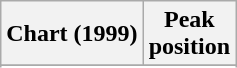<table class="wikitable sortable">
<tr>
<th align="left">Chart (1999)</th>
<th align="center">Peak<br>position</th>
</tr>
<tr>
</tr>
<tr>
</tr>
<tr>
</tr>
</table>
